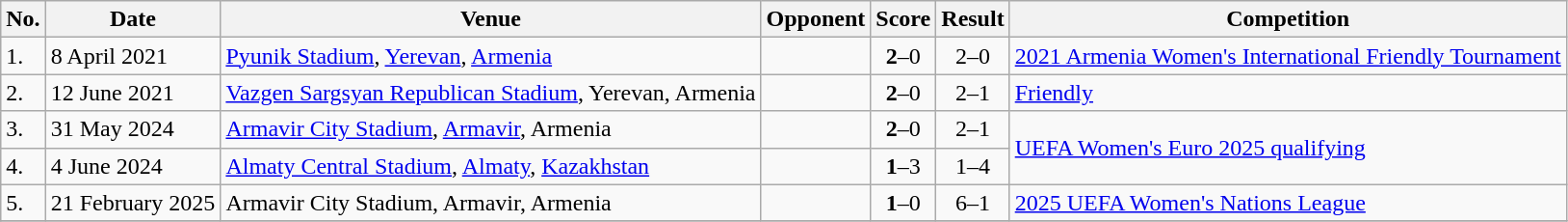<table class="wikitable">
<tr>
<th>No.</th>
<th>Date</th>
<th>Venue</th>
<th>Opponent</th>
<th>Score</th>
<th>Result</th>
<th>Competition</th>
</tr>
<tr>
<td>1.</td>
<td>8 April 2021</td>
<td><a href='#'>Pyunik Stadium</a>, <a href='#'>Yerevan</a>, <a href='#'>Armenia</a></td>
<td></td>
<td align=center><strong>2</strong>–0</td>
<td align=center>2–0</td>
<td><a href='#'>2021 Armenia Women's International Friendly Tournament</a></td>
</tr>
<tr>
<td>2.</td>
<td>12 June 2021</td>
<td><a href='#'>Vazgen Sargsyan Republican Stadium</a>, Yerevan, Armenia</td>
<td></td>
<td align=center><strong>2</strong>–0</td>
<td align=center>2–1</td>
<td><a href='#'>Friendly</a></td>
</tr>
<tr>
<td>3.</td>
<td>31 May 2024</td>
<td><a href='#'>Armavir City Stadium</a>, <a href='#'>Armavir</a>, Armenia</td>
<td></td>
<td align=center><strong>2</strong>–0</td>
<td align=center>2–1</td>
<td rowspan=2><a href='#'>UEFA Women's Euro 2025 qualifying</a></td>
</tr>
<tr>
<td>4.</td>
<td>4 June 2024</td>
<td><a href='#'>Almaty Central Stadium</a>, <a href='#'>Almaty</a>, <a href='#'>Kazakhstan</a></td>
<td></td>
<td align=center><strong>1</strong>–3</td>
<td align=center>1–4</td>
</tr>
<tr>
<td>5.</td>
<td>21 February 2025</td>
<td>Armavir City Stadium, Armavir, Armenia</td>
<td></td>
<td align=center><strong>1</strong>–0</td>
<td align=center>6–1</td>
<td><a href='#'>2025 UEFA Women's Nations League</a></td>
</tr>
<tr>
</tr>
</table>
